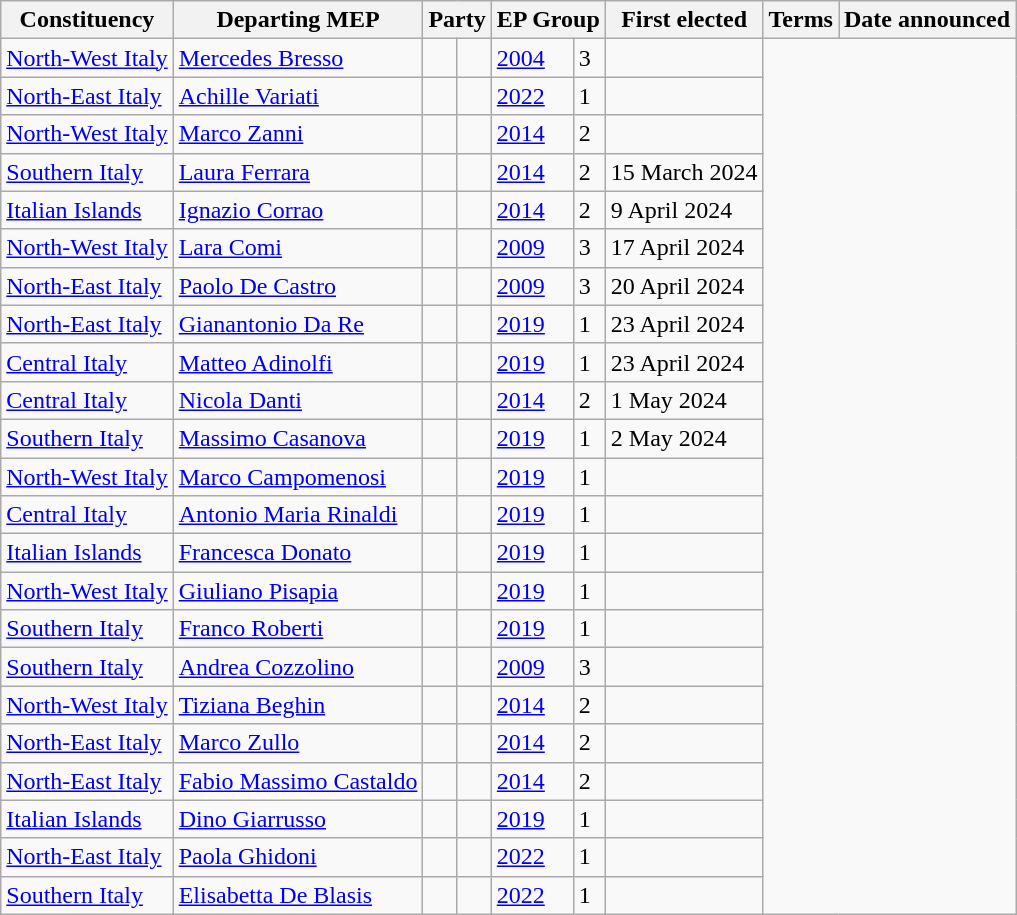<table class="wikitable sortable">
<tr>
<th>Constituency</th>
<th>Departing MEP</th>
<th colspan="2">Party</th>
<th colspan="2">EP Group</th>
<th>First elected</th>
<th>Terms</th>
<th>Date announced</th>
</tr>
<tr>
<td><a href='#'>North-West Italy</a></td>
<td data-sort-value="Bresso, Mercedes"><a href='#'>Mercedes Bresso</a></td>
<td></td>
<td></td>
<td><a href='#'>2004</a></td>
<td>3</td>
<td></td>
</tr>
<tr>
<td><a href='#'>North-East Italy</a></td>
<td data-sort-value="Variati, Achille"><a href='#'>Achille Variati</a></td>
<td></td>
<td></td>
<td><a href='#'>2022</a></td>
<td>1</td>
<td></td>
</tr>
<tr>
<td><a href='#'>North-West Italy</a></td>
<td data-sort-value="Zanni, Marco"><a href='#'>Marco Zanni</a></td>
<td></td>
<td></td>
<td><a href='#'>2014</a></td>
<td>2</td>
<td></td>
</tr>
<tr>
<td><a href='#'>Southern Italy</a></td>
<td data-sort-value="Ferrara, Laura"><a href='#'>Laura Ferrara</a></td>
<td></td>
<td></td>
<td><a href='#'>2014</a></td>
<td>2</td>
<td>15 March 2024</td>
</tr>
<tr>
<td><a href='#'>Italian Islands</a></td>
<td data-sort-value="Corrao, Ignazio"><a href='#'>Ignazio Corrao</a></td>
<td></td>
<td></td>
<td><a href='#'>2014</a></td>
<td>2</td>
<td>9 April 2024</td>
</tr>
<tr>
<td><a href='#'>North-West Italy</a></td>
<td data-sort-value="Comi, Lara"><a href='#'>Lara Comi</a></td>
<td></td>
<td></td>
<td><a href='#'>2009</a></td>
<td>3</td>
<td>17 April 2024</td>
</tr>
<tr>
<td><a href='#'>North-East Italy</a></td>
<td data-sort-value="De Castro, Paolo"><a href='#'>Paolo De Castro</a></td>
<td></td>
<td></td>
<td><a href='#'>2009</a></td>
<td>3</td>
<td>20 April 2024</td>
</tr>
<tr>
<td><a href='#'>North-East Italy</a></td>
<td data-sort-value="Da Re, Gianantonio"><a href='#'>Gianantonio Da Re</a></td>
<td></td>
<td></td>
<td><a href='#'>2019</a></td>
<td>1</td>
<td>23 April 2024</td>
</tr>
<tr>
<td><a href='#'>Central Italy</a></td>
<td data-sort-value="Adinolfi, Matteo"><a href='#'>Matteo Adinolfi</a></td>
<td></td>
<td></td>
<td><a href='#'>2019</a></td>
<td>1</td>
<td>23 April 2024</td>
</tr>
<tr>
<td><a href='#'>Central Italy</a></td>
<td data-sort-value="Danti, Nicola"><a href='#'>Nicola Danti</a></td>
<td></td>
<td></td>
<td><a href='#'>2014</a></td>
<td>2</td>
<td>1 May 2024</td>
</tr>
<tr>
<td><a href='#'>Southern Italy</a></td>
<td data-sort-value="Casanova, Massimo"><a href='#'>Massimo Casanova</a></td>
<td></td>
<td></td>
<td><a href='#'>2019</a></td>
<td>1</td>
<td>2 May 2024</td>
</tr>
<tr>
<td><a href='#'>North-West Italy</a></td>
<td data-sort-value="Campomenosi, Marco"><a href='#'>Marco Campomenosi</a></td>
<td></td>
<td></td>
<td><a href='#'>2019</a></td>
<td>1</td>
<td></td>
</tr>
<tr>
<td><a href='#'>Central Italy</a></td>
<td data-sort-value="Rinaldi, Antonio Maria"><a href='#'>Antonio Maria Rinaldi</a></td>
<td></td>
<td></td>
<td><a href='#'>2019</a></td>
<td>1</td>
<td></td>
</tr>
<tr>
<td><a href='#'>Italian Islands</a></td>
<td data-sort-value="Donato, Francesca"><a href='#'>Francesca Donato</a></td>
<td></td>
<td></td>
<td><a href='#'>2019</a></td>
<td>1</td>
<td></td>
</tr>
<tr>
<td><a href='#'>North-West Italy</a></td>
<td data-sort-value="Pisapia, Giuliano"><a href='#'>Giuliano Pisapia</a></td>
<td></td>
<td></td>
<td><a href='#'>2019</a></td>
<td>1</td>
<td></td>
</tr>
<tr>
<td><a href='#'>Southern Italy</a></td>
<td data-sort-value="Roberti, Franco"><a href='#'>Franco Roberti</a></td>
<td></td>
<td></td>
<td><a href='#'>2019</a></td>
<td>1</td>
<td></td>
</tr>
<tr>
<td><a href='#'>Southern Italy</a></td>
<td data-sort-value="Cozzolino, Andrea"><a href='#'>Andrea Cozzolino</a></td>
<td></td>
<td></td>
<td><a href='#'>2009</a></td>
<td>3</td>
<td></td>
</tr>
<tr>
<td><a href='#'>North-West Italy</a></td>
<td data-sort-value="Beghin, Tiziana"><a href='#'>Tiziana Beghin</a></td>
<td></td>
<td></td>
<td><a href='#'>2014</a></td>
<td>2</td>
<td></td>
</tr>
<tr>
<td><a href='#'>North-East Italy</a></td>
<td data-sort-value="Zullo, Marco"><a href='#'>Marco Zullo</a></td>
<td></td>
<td></td>
<td><a href='#'>2014</a></td>
<td>2</td>
<td></td>
</tr>
<tr>
<td><a href='#'>North-East Italy</a></td>
<td data-sort-value="Castaldo, Fabio Massimo"><a href='#'>Fabio Massimo Castaldo</a></td>
<td></td>
<td></td>
<td><a href='#'>2014</a></td>
<td>2</td>
<td></td>
</tr>
<tr>
<td><a href='#'>Italian Islands</a></td>
<td data-sort-value="Giarrusso, Dino"><a href='#'>Dino Giarrusso</a></td>
<td></td>
<td></td>
<td><a href='#'>2019</a></td>
<td>1</td>
<td></td>
</tr>
<tr>
<td><a href='#'>North-East Italy</a></td>
<td data-sort-value="Ghidoni, Paola"><a href='#'>Paola Ghidoni</a></td>
<td></td>
<td></td>
<td><a href='#'>2022</a></td>
<td>1</td>
<td></td>
</tr>
<tr>
<td><a href='#'>Southern Italy</a></td>
<td data-sort-value="De Blasis, Elisabetta"><a href='#'>Elisabetta De Blasis</a></td>
<td></td>
<td></td>
<td><a href='#'>2022</a></td>
<td>1</td>
<td></td>
</tr>
</table>
